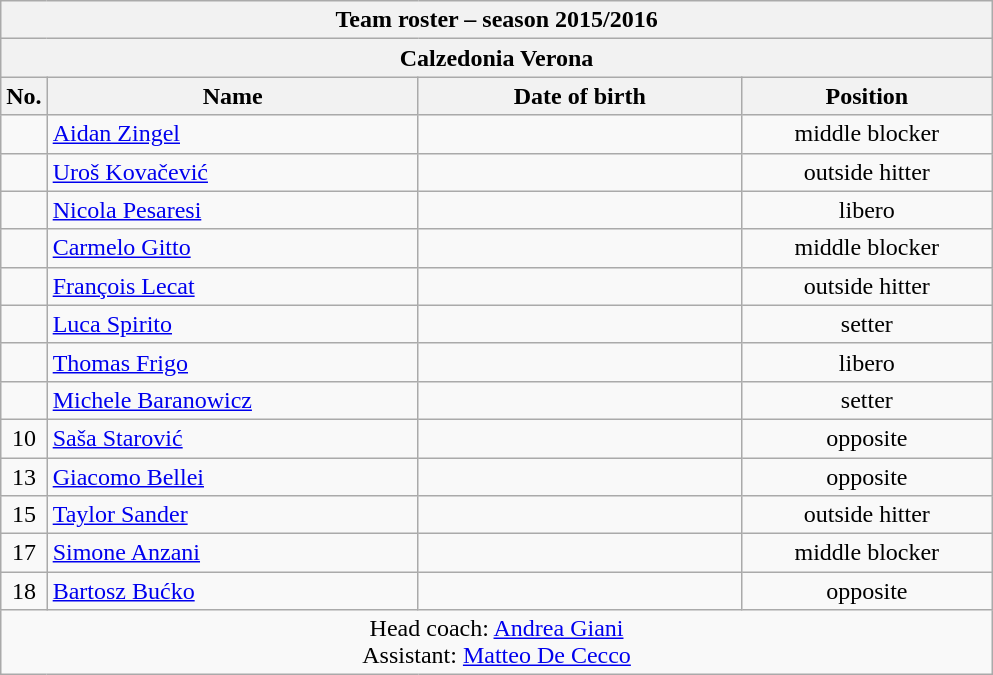<table class="wikitable collapsible collapsed sortable" style="font-size:100%; text-align:center;">
<tr>
<th colspan=6>Team roster – season 2015/2016</th>
</tr>
<tr>
<th colspan=6>Calzedonia Verona</th>
</tr>
<tr>
<th>No.</th>
<th style="width:15em">Name</th>
<th style="width:13em">Date of birth</th>
<th style="width:10em">Position</th>
</tr>
<tr>
<td></td>
<td align=left> <a href='#'>Aidan Zingel</a></td>
<td align=right></td>
<td>middle blocker</td>
</tr>
<tr>
<td></td>
<td align=left> <a href='#'>Uroš Kovačević</a></td>
<td align=right></td>
<td>outside hitter</td>
</tr>
<tr>
<td></td>
<td align=left> <a href='#'>Nicola Pesaresi</a></td>
<td align=right></td>
<td>libero</td>
</tr>
<tr>
<td></td>
<td align=left> <a href='#'>Carmelo Gitto</a></td>
<td align=right></td>
<td>middle blocker</td>
</tr>
<tr>
<td></td>
<td align=left> <a href='#'>François Lecat</a></td>
<td align=right></td>
<td>outside hitter</td>
</tr>
<tr>
<td></td>
<td align=left> <a href='#'>Luca Spirito</a></td>
<td align=right></td>
<td>setter</td>
</tr>
<tr>
<td></td>
<td align=left> <a href='#'>Thomas Frigo</a></td>
<td align=right></td>
<td>libero</td>
</tr>
<tr>
<td></td>
<td align=left> <a href='#'>Michele Baranowicz</a></td>
<td align=right></td>
<td>setter</td>
</tr>
<tr>
<td>10</td>
<td align=left> <a href='#'>Saša Starović</a></td>
<td align=right></td>
<td>opposite</td>
</tr>
<tr>
<td>13</td>
<td align=left> <a href='#'>Giacomo Bellei</a></td>
<td align=right></td>
<td>opposite</td>
</tr>
<tr>
<td>15</td>
<td align=left> <a href='#'>Taylor Sander</a></td>
<td align=right></td>
<td>outside hitter</td>
</tr>
<tr>
<td>17</td>
<td align=left> <a href='#'>Simone Anzani</a></td>
<td align=right></td>
<td>middle blocker</td>
</tr>
<tr>
<td>18</td>
<td align=left> <a href='#'>Bartosz Bućko</a></td>
<td align=right></td>
<td>opposite</td>
</tr>
<tr>
<td colspan=4>Head coach: <a href='#'>Andrea Giani</a><br>Assistant: <a href='#'>Matteo De Cecco</a></td>
</tr>
</table>
